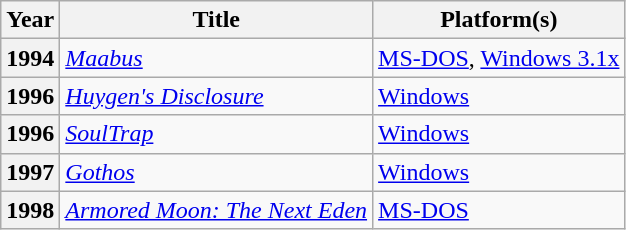<table class="wikitable sortable">
<tr>
<th>Year</th>
<th>Title</th>
<th>Platform(s)</th>
</tr>
<tr>
<th>1994</th>
<td><em><a href='#'>Maabus</a></em></td>
<td><a href='#'>MS-DOS</a>,  <a href='#'>Windows 3.1x</a></td>
</tr>
<tr>
<th>1996</th>
<td><em><a href='#'>Huygen's Disclosure</a></em></td>
<td><a href='#'>Windows</a></td>
</tr>
<tr>
<th>1996</th>
<td><em><a href='#'>SoulTrap</a></em></td>
<td><a href='#'>Windows</a></td>
</tr>
<tr>
<th>1997</th>
<td><em><a href='#'>Gothos</a></em></td>
<td><a href='#'>Windows</a></td>
</tr>
<tr>
<th>1998</th>
<td><em><a href='#'>Armored Moon: The Next Eden</a></em></td>
<td><a href='#'>MS-DOS</a></td>
</tr>
</table>
